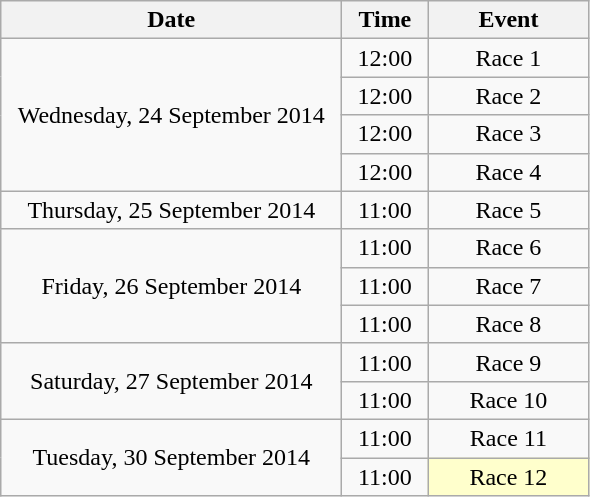<table class = "wikitable" style="text-align:center;">
<tr>
<th width=220>Date</th>
<th width=50>Time</th>
<th width=100>Event</th>
</tr>
<tr>
<td rowspan=4>Wednesday, 24 September 2014</td>
<td>12:00</td>
<td>Race 1</td>
</tr>
<tr>
<td>12:00</td>
<td>Race 2</td>
</tr>
<tr>
<td>12:00</td>
<td>Race 3</td>
</tr>
<tr>
<td>12:00</td>
<td>Race 4</td>
</tr>
<tr>
<td>Thursday, 25 September 2014</td>
<td>11:00</td>
<td>Race 5</td>
</tr>
<tr>
<td rowspan=3>Friday, 26 September 2014</td>
<td>11:00</td>
<td>Race 6</td>
</tr>
<tr>
<td>11:00</td>
<td>Race 7</td>
</tr>
<tr>
<td>11:00</td>
<td>Race 8</td>
</tr>
<tr>
<td rowspan=2>Saturday, 27 September 2014</td>
<td>11:00</td>
<td>Race 9</td>
</tr>
<tr>
<td>11:00</td>
<td>Race 10</td>
</tr>
<tr>
<td rowspan=2>Tuesday, 30 September 2014</td>
<td>11:00</td>
<td>Race 11</td>
</tr>
<tr>
<td>11:00</td>
<td bgcolor=ffffcc>Race 12</td>
</tr>
</table>
